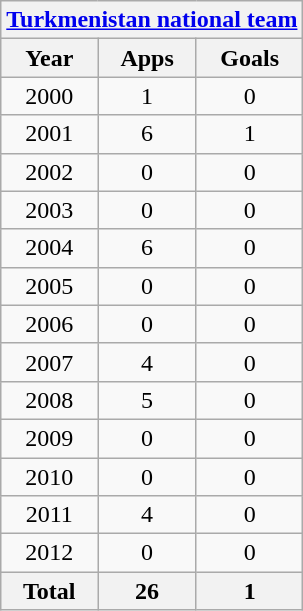<table class="wikitable" style="text-align:center">
<tr>
<th colspan=3><a href='#'>Turkmenistan national team</a></th>
</tr>
<tr>
<th>Year</th>
<th>Apps</th>
<th>Goals</th>
</tr>
<tr>
<td>2000</td>
<td>1</td>
<td>0</td>
</tr>
<tr>
<td>2001</td>
<td>6</td>
<td>1</td>
</tr>
<tr>
<td>2002</td>
<td>0</td>
<td>0</td>
</tr>
<tr>
<td>2003</td>
<td>0</td>
<td>0</td>
</tr>
<tr>
<td>2004</td>
<td>6</td>
<td>0</td>
</tr>
<tr>
<td>2005</td>
<td>0</td>
<td>0</td>
</tr>
<tr>
<td>2006</td>
<td>0</td>
<td>0</td>
</tr>
<tr>
<td>2007</td>
<td>4</td>
<td>0</td>
</tr>
<tr>
<td>2008</td>
<td>5</td>
<td>0</td>
</tr>
<tr>
<td>2009</td>
<td>0</td>
<td>0</td>
</tr>
<tr>
<td>2010</td>
<td>0</td>
<td>0</td>
</tr>
<tr>
<td>2011</td>
<td>4</td>
<td>0</td>
</tr>
<tr>
<td>2012</td>
<td>0</td>
<td>0</td>
</tr>
<tr>
<th>Total</th>
<th>26</th>
<th>1</th>
</tr>
</table>
